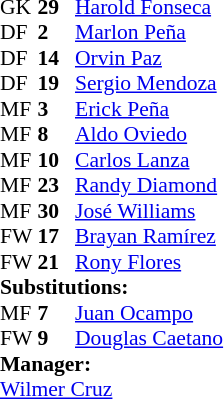<table style = "font-size: 90%" cellspacing = "0" cellpadding = "0">
<tr>
<td colspan = 4></td>
</tr>
<tr>
<th style="width:25px;"></th>
<th style="width:25px;"></th>
</tr>
<tr>
<td>GK</td>
<td><strong>29</strong></td>
<td> <a href='#'>Harold Fonseca</a></td>
</tr>
<tr>
<td>DF</td>
<td><strong>2</strong></td>
<td> <a href='#'>Marlon Peña</a></td>
</tr>
<tr>
<td>DF</td>
<td><strong>14</strong></td>
<td> <a href='#'>Orvin Paz</a></td>
<td></td>
<td></td>
</tr>
<tr>
<td>DF</td>
<td><strong>19</strong></td>
<td> <a href='#'>Sergio Mendoza</a></td>
</tr>
<tr>
<td>MF</td>
<td><strong>3</strong></td>
<td> <a href='#'>Erick Peña</a></td>
</tr>
<tr>
<td>MF</td>
<td><strong>8</strong></td>
<td> <a href='#'>Aldo Oviedo</a></td>
</tr>
<tr>
<td>MF</td>
<td><strong>10</strong></td>
<td> <a href='#'>Carlos Lanza</a></td>
<td></td>
<td></td>
</tr>
<tr>
<td>MF</td>
<td><strong>23</strong></td>
<td> <a href='#'>Randy Diamond</a></td>
<td></td>
<td></td>
</tr>
<tr>
<td>MF</td>
<td><strong>30</strong></td>
<td> <a href='#'>José Williams</a></td>
</tr>
<tr>
<td>FW</td>
<td><strong>17</strong></td>
<td> <a href='#'>Brayan Ramírez</a></td>
</tr>
<tr>
<td>FW</td>
<td><strong>21</strong></td>
<td> <a href='#'>Rony Flores</a></td>
</tr>
<tr>
<td colspan = 3><strong>Substitutions:</strong></td>
</tr>
<tr>
<td>MF</td>
<td><strong>7</strong></td>
<td> <a href='#'>Juan Ocampo</a></td>
<td></td>
<td></td>
</tr>
<tr>
<td>FW</td>
<td><strong>9</strong></td>
<td> <a href='#'>Douglas Caetano</a></td>
<td></td>
<td></td>
</tr>
<tr>
<td colspan = 3><strong>Manager:</strong></td>
</tr>
<tr>
<td colspan = 3> <a href='#'>Wilmer Cruz</a></td>
</tr>
</table>
